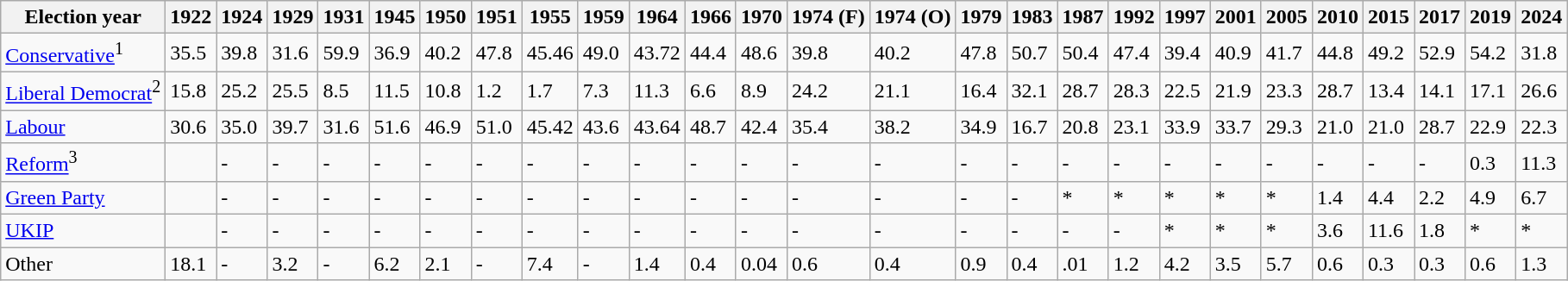<table class="wikitable">
<tr>
<th>Election year</th>
<th>1922</th>
<th>1924</th>
<th>1929</th>
<th>1931</th>
<th>1945</th>
<th>1950</th>
<th>1951</th>
<th>1955</th>
<th>1959</th>
<th>1964</th>
<th>1966</th>
<th>1970</th>
<th>1974 (F)</th>
<th>1974 (O)</th>
<th>1979</th>
<th>1983</th>
<th>1987</th>
<th>1992</th>
<th>1997</th>
<th>2001</th>
<th>2005</th>
<th>2010</th>
<th>2015</th>
<th>2017</th>
<th>2019</th>
<th>2024</th>
</tr>
<tr>
<td><a href='#'>Conservative</a><sup>1</sup></td>
<td>35.5</td>
<td>39.8</td>
<td>31.6</td>
<td>59.9</td>
<td>36.9</td>
<td>40.2</td>
<td>47.8</td>
<td>45.46</td>
<td>49.0</td>
<td>43.72</td>
<td>44.4</td>
<td>48.6</td>
<td>39.8</td>
<td>40.2</td>
<td>47.8</td>
<td>50.7</td>
<td>50.4</td>
<td>47.4</td>
<td>39.4</td>
<td>40.9</td>
<td>41.7</td>
<td>44.8</td>
<td>49.2</td>
<td>52.9</td>
<td>54.2</td>
<td>31.8</td>
</tr>
<tr>
<td><a href='#'>Liberal Democrat</a><sup>2</sup></td>
<td>15.8</td>
<td>25.2</td>
<td>25.5</td>
<td>8.5</td>
<td>11.5</td>
<td>10.8</td>
<td>1.2</td>
<td>1.7</td>
<td>7.3</td>
<td>11.3</td>
<td>6.6</td>
<td>8.9</td>
<td>24.2</td>
<td>21.1</td>
<td>16.4</td>
<td>32.1</td>
<td>28.7</td>
<td>28.3</td>
<td>22.5</td>
<td>21.9</td>
<td>23.3</td>
<td>28.7</td>
<td>13.4</td>
<td>14.1</td>
<td>17.1</td>
<td>26.6</td>
</tr>
<tr>
<td><a href='#'>Labour</a></td>
<td>30.6</td>
<td>35.0</td>
<td>39.7</td>
<td>31.6</td>
<td>51.6</td>
<td>46.9</td>
<td>51.0</td>
<td>45.42</td>
<td>43.6</td>
<td>43.64</td>
<td>48.7</td>
<td>42.4</td>
<td>35.4</td>
<td>38.2</td>
<td>34.9</td>
<td>16.7</td>
<td>20.8</td>
<td>23.1</td>
<td>33.9</td>
<td>33.7</td>
<td>29.3</td>
<td>21.0</td>
<td>21.0</td>
<td>28.7</td>
<td>22.9</td>
<td>22.3</td>
</tr>
<tr>
<td><a href='#'>Reform</a><sup>3</sup></td>
<td></td>
<td>-</td>
<td>-</td>
<td>-</td>
<td>-</td>
<td>-</td>
<td>-</td>
<td>-</td>
<td>-</td>
<td>-</td>
<td>-</td>
<td>-</td>
<td>-</td>
<td>-</td>
<td>-</td>
<td>-</td>
<td>-</td>
<td>-</td>
<td>-</td>
<td>-</td>
<td>-</td>
<td>-</td>
<td>-</td>
<td>-</td>
<td>0.3</td>
<td>11.3</td>
</tr>
<tr>
<td><a href='#'>Green Party</a></td>
<td></td>
<td>-</td>
<td>-</td>
<td>-</td>
<td>-</td>
<td>-</td>
<td>-</td>
<td>-</td>
<td>-</td>
<td>-</td>
<td>-</td>
<td>-</td>
<td>-</td>
<td>-</td>
<td>-</td>
<td>-</td>
<td>*</td>
<td>*</td>
<td>*</td>
<td>*</td>
<td>*</td>
<td>1.4</td>
<td>4.4</td>
<td>2.2</td>
<td>4.9</td>
<td>6.7</td>
</tr>
<tr>
<td><a href='#'>UKIP</a></td>
<td></td>
<td>-</td>
<td>-</td>
<td>-</td>
<td>-</td>
<td>-</td>
<td>-</td>
<td>-</td>
<td>-</td>
<td>-</td>
<td>-</td>
<td>-</td>
<td>-</td>
<td>-</td>
<td>-</td>
<td>-</td>
<td>-</td>
<td>-</td>
<td>*</td>
<td>*</td>
<td>*</td>
<td>3.6</td>
<td>11.6</td>
<td>1.8</td>
<td>*</td>
<td>*</td>
</tr>
<tr>
<td>Other</td>
<td>18.1</td>
<td>-</td>
<td>3.2</td>
<td>-</td>
<td>6.2</td>
<td>2.1</td>
<td>-</td>
<td>7.4</td>
<td>-</td>
<td>1.4</td>
<td>0.4</td>
<td>0.04</td>
<td>0.6</td>
<td>0.4</td>
<td>0.9</td>
<td>0.4</td>
<td>.01</td>
<td>1.2</td>
<td>4.2</td>
<td>3.5</td>
<td>5.7</td>
<td>0.6</td>
<td>0.3</td>
<td>0.3</td>
<td>0.6</td>
<td>1.3</td>
</tr>
</table>
